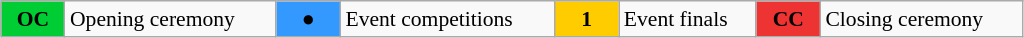<table class="wikitable" style="margin:0.5em auto; font-size:90%;position:relative;width:54%;">
<tr>
<td style="width:2.5em; background:#00cc33; text-align:center"><strong>OC</strong></td>
<td>Opening ceremony</td>
<td style="width:2.5em; background:#3399ff; text-align:center">●</td>
<td>Event competitions</td>
<td style="width:2.5em; background:#ffcc00; text-align:center"><strong>1</strong></td>
<td>Event finals</td>
<td style="width:2.5em; background:#ee3333; text-align:center"><strong>CC</strong></td>
<td>Closing ceremony</td>
</tr>
</table>
